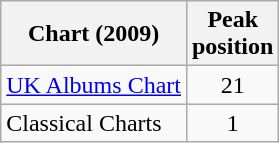<table class="wikitable">
<tr>
<th>Chart (2009)</th>
<th>Peak<br>position</th>
</tr>
<tr>
<td><a href='#'>UK Albums Chart</a></td>
<td style="text-align:center;">21</td>
</tr>
<tr>
<td>Classical Charts</td>
<td style="text-align:center;">1</td>
</tr>
</table>
